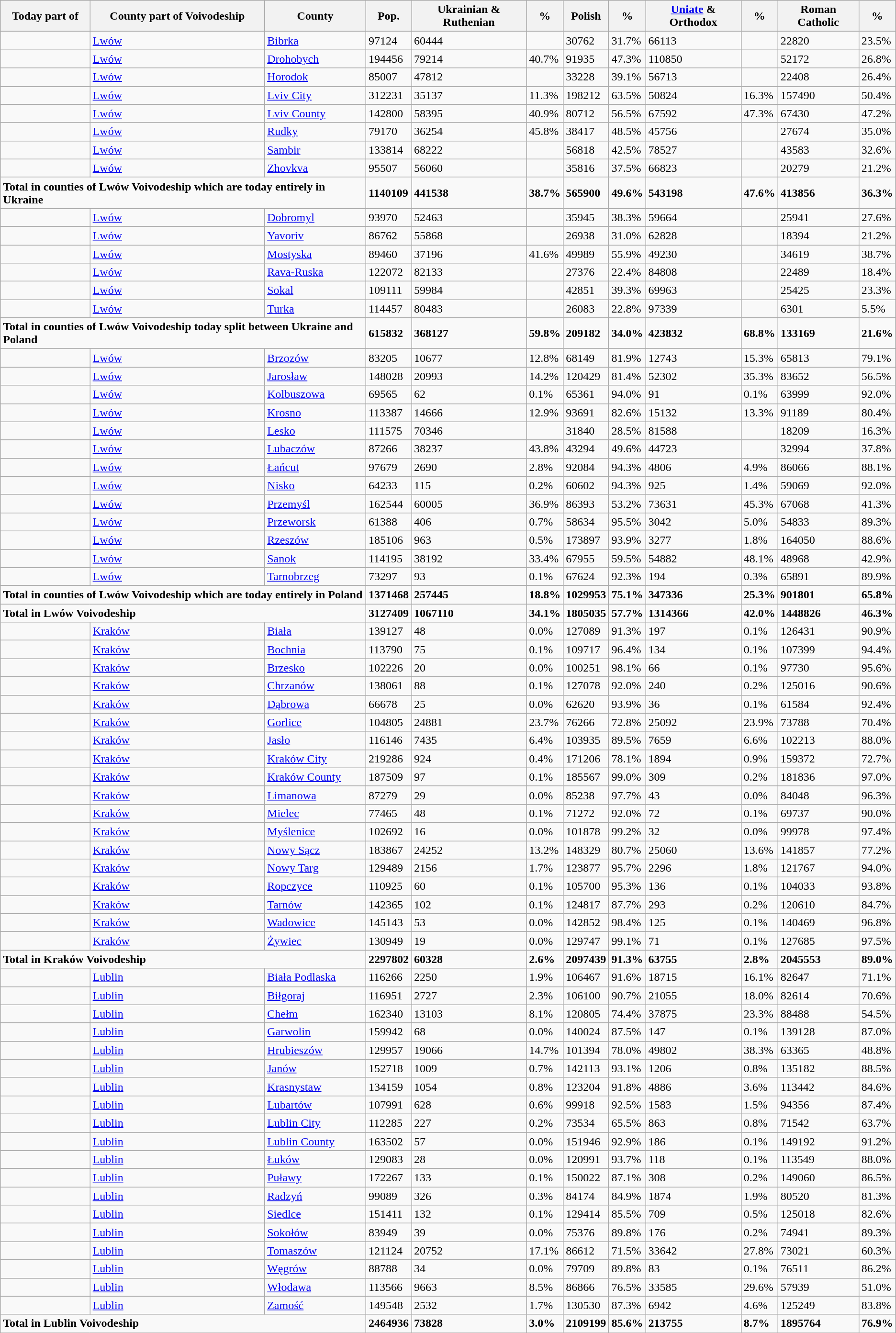<table class="wikitable sortable mw-collapsible">
<tr>
<th>Today part of</th>
<th>County part of Voivodeship</th>
<th>County</th>
<th>Pop.</th>
<th>Ukrainian & Ruthenian</th>
<th>%</th>
<th>Polish</th>
<th>%</th>
<th><a href='#'>Uniate</a> & Orthodox</th>
<th>%</th>
<th>Roman Catholic</th>
<th>%</th>
</tr>
<tr>
<td></td>
<td><a href='#'>Lwów</a></td>
<td><a href='#'>Bibrka</a></td>
<td>97124</td>
<td>60444</td>
<td></td>
<td>30762</td>
<td>31.7%</td>
<td>66113</td>
<td></td>
<td>22820</td>
<td>23.5%</td>
</tr>
<tr>
<td></td>
<td><a href='#'>Lwów</a></td>
<td><a href='#'>Drohobych</a></td>
<td>194456</td>
<td>79214</td>
<td>40.7%</td>
<td>91935</td>
<td>47.3%</td>
<td>110850</td>
<td></td>
<td>52172</td>
<td>26.8%</td>
</tr>
<tr>
<td></td>
<td><a href='#'>Lwów</a></td>
<td><a href='#'>Horodok</a></td>
<td>85007</td>
<td>47812</td>
<td></td>
<td>33228</td>
<td>39.1%</td>
<td>56713</td>
<td></td>
<td>22408</td>
<td>26.4%</td>
</tr>
<tr>
<td></td>
<td><a href='#'>Lwów</a></td>
<td><a href='#'>Lviv City</a></td>
<td>312231</td>
<td>35137</td>
<td>11.3%</td>
<td>198212</td>
<td>63.5%</td>
<td>50824</td>
<td>16.3%</td>
<td>157490</td>
<td>50.4%</td>
</tr>
<tr>
<td></td>
<td><a href='#'>Lwów</a></td>
<td><a href='#'>Lviv County</a></td>
<td>142800</td>
<td>58395</td>
<td>40.9%</td>
<td>80712</td>
<td>56.5%</td>
<td>67592</td>
<td>47.3%</td>
<td>67430</td>
<td>47.2%</td>
</tr>
<tr>
<td></td>
<td><a href='#'>Lwów</a></td>
<td><a href='#'>Rudky</a></td>
<td>79170</td>
<td>36254</td>
<td>45.8%</td>
<td>38417</td>
<td>48.5%</td>
<td>45756</td>
<td></td>
<td>27674</td>
<td>35.0%</td>
</tr>
<tr>
<td></td>
<td><a href='#'>Lwów</a></td>
<td><a href='#'>Sambir</a></td>
<td>133814</td>
<td>68222</td>
<td></td>
<td>56818</td>
<td>42.5%</td>
<td>78527</td>
<td></td>
<td>43583</td>
<td>32.6%</td>
</tr>
<tr>
<td></td>
<td><a href='#'>Lwów</a></td>
<td><a href='#'>Zhovkva</a></td>
<td>95507</td>
<td>56060</td>
<td></td>
<td>35816</td>
<td>37.5%</td>
<td>66823</td>
<td></td>
<td>20279</td>
<td>21.2%</td>
</tr>
<tr>
<td colspan="3"><strong>Total in counties of Lwów Voivodeship which are today entirely in Ukraine</strong></td>
<td><strong>1140109</strong></td>
<td><strong>441538</strong></td>
<td><strong>38.7%</strong></td>
<td><strong>565900</strong></td>
<td><strong>49.6%</strong></td>
<td><strong>543198</strong></td>
<td><strong>47.6%</strong></td>
<td><strong>413856</strong></td>
<td><strong>36.3%</strong></td>
</tr>
<tr>
<td> </td>
<td><a href='#'>Lwów</a></td>
<td><a href='#'>Dobromyl</a></td>
<td>93970</td>
<td>52463</td>
<td></td>
<td>35945</td>
<td>38.3%</td>
<td>59664</td>
<td></td>
<td>25941</td>
<td>27.6%</td>
</tr>
<tr>
<td> </td>
<td><a href='#'>Lwów</a></td>
<td><a href='#'>Yavoriv</a></td>
<td>86762</td>
<td>55868</td>
<td></td>
<td>26938</td>
<td>31.0%</td>
<td>62828</td>
<td></td>
<td>18394</td>
<td>21.2%</td>
</tr>
<tr>
<td> </td>
<td><a href='#'>Lwów</a></td>
<td><a href='#'>Mostyska</a></td>
<td>89460</td>
<td>37196</td>
<td>41.6%</td>
<td>49989</td>
<td>55.9%</td>
<td>49230</td>
<td></td>
<td>34619</td>
<td>38.7%</td>
</tr>
<tr>
<td> </td>
<td><a href='#'>Lwów</a></td>
<td><a href='#'>Rava-Ruska</a></td>
<td>122072</td>
<td>82133</td>
<td></td>
<td>27376</td>
<td>22.4%</td>
<td>84808</td>
<td></td>
<td>22489</td>
<td>18.4%</td>
</tr>
<tr>
<td> </td>
<td><a href='#'>Lwów</a></td>
<td><a href='#'>Sokal</a></td>
<td>109111</td>
<td>59984</td>
<td></td>
<td>42851</td>
<td>39.3%</td>
<td>69963</td>
<td></td>
<td>25425</td>
<td>23.3%</td>
</tr>
<tr>
<td> </td>
<td><a href='#'>Lwów</a></td>
<td><a href='#'>Turka</a></td>
<td>114457</td>
<td>80483</td>
<td></td>
<td>26083</td>
<td>22.8%</td>
<td>97339</td>
<td></td>
<td>6301</td>
<td>5.5%</td>
</tr>
<tr>
<td colspan="3"><strong>Total in counties of Lwów Voivodeship today split between Ukraine and Poland</strong></td>
<td><strong>615832</strong></td>
<td><strong>368127</strong></td>
<td><strong>59.8%</strong></td>
<td><strong>209182</strong></td>
<td><strong>34.0%</strong></td>
<td><strong>423832</strong></td>
<td><strong>68.8%</strong></td>
<td><strong>133169</strong></td>
<td><strong>21.6%</strong></td>
</tr>
<tr>
<td></td>
<td><a href='#'>Lwów</a></td>
<td><a href='#'>Brzozów</a></td>
<td>83205</td>
<td>10677</td>
<td>12.8%</td>
<td>68149</td>
<td>81.9%</td>
<td>12743</td>
<td>15.3%</td>
<td>65813</td>
<td>79.1%</td>
</tr>
<tr>
<td></td>
<td><a href='#'>Lwów</a></td>
<td><a href='#'>Jarosław</a></td>
<td>148028</td>
<td>20993</td>
<td>14.2%</td>
<td>120429</td>
<td>81.4%</td>
<td>52302</td>
<td>35.3%</td>
<td>83652</td>
<td>56.5%</td>
</tr>
<tr>
<td></td>
<td><a href='#'>Lwów</a></td>
<td><a href='#'>Kolbuszowa</a></td>
<td>69565</td>
<td>62</td>
<td>0.1%</td>
<td>65361</td>
<td>94.0%</td>
<td>91</td>
<td>0.1%</td>
<td>63999</td>
<td>92.0%</td>
</tr>
<tr>
<td></td>
<td><a href='#'>Lwów</a></td>
<td><a href='#'>Krosno</a></td>
<td>113387</td>
<td>14666</td>
<td>12.9%</td>
<td>93691</td>
<td>82.6%</td>
<td>15132</td>
<td>13.3%</td>
<td>91189</td>
<td>80.4%</td>
</tr>
<tr>
<td></td>
<td><a href='#'>Lwów</a></td>
<td><a href='#'>Lesko</a></td>
<td>111575</td>
<td>70346</td>
<td></td>
<td>31840</td>
<td>28.5%</td>
<td>81588</td>
<td></td>
<td>18209</td>
<td>16.3%</td>
</tr>
<tr>
<td></td>
<td><a href='#'>Lwów</a></td>
<td><a href='#'>Lubaczów</a></td>
<td>87266</td>
<td>38237</td>
<td>43.8%</td>
<td>43294</td>
<td>49.6%</td>
<td>44723</td>
<td></td>
<td>32994</td>
<td>37.8%</td>
</tr>
<tr>
<td></td>
<td><a href='#'>Lwów</a></td>
<td><a href='#'>Łańcut</a></td>
<td>97679</td>
<td>2690</td>
<td>2.8%</td>
<td>92084</td>
<td>94.3%</td>
<td>4806</td>
<td>4.9%</td>
<td>86066</td>
<td>88.1%</td>
</tr>
<tr>
<td></td>
<td><a href='#'>Lwów</a></td>
<td><a href='#'>Nisko</a></td>
<td>64233</td>
<td>115</td>
<td>0.2%</td>
<td>60602</td>
<td>94.3%</td>
<td>925</td>
<td>1.4%</td>
<td>59069</td>
<td>92.0%</td>
</tr>
<tr>
<td></td>
<td><a href='#'>Lwów</a></td>
<td><a href='#'>Przemyśl</a></td>
<td>162544</td>
<td>60005</td>
<td>36.9%</td>
<td>86393</td>
<td>53.2%</td>
<td>73631</td>
<td>45.3%</td>
<td>67068</td>
<td>41.3%</td>
</tr>
<tr>
<td></td>
<td><a href='#'>Lwów</a></td>
<td><a href='#'>Przeworsk</a></td>
<td>61388</td>
<td>406</td>
<td>0.7%</td>
<td>58634</td>
<td>95.5%</td>
<td>3042</td>
<td>5.0%</td>
<td>54833</td>
<td>89.3%</td>
</tr>
<tr>
<td></td>
<td><a href='#'>Lwów</a></td>
<td><a href='#'>Rzeszów</a></td>
<td>185106</td>
<td>963</td>
<td>0.5%</td>
<td>173897</td>
<td>93.9%</td>
<td>3277</td>
<td>1.8%</td>
<td>164050</td>
<td>88.6%</td>
</tr>
<tr>
<td></td>
<td><a href='#'>Lwów</a></td>
<td><a href='#'>Sanok</a></td>
<td>114195</td>
<td>38192</td>
<td>33.4%</td>
<td>67955</td>
<td>59.5%</td>
<td>54882</td>
<td>48.1%</td>
<td>48968</td>
<td>42.9%</td>
</tr>
<tr>
<td></td>
<td><a href='#'>Lwów</a></td>
<td><a href='#'>Tarnobrzeg</a></td>
<td>73297</td>
<td>93</td>
<td>0.1%</td>
<td>67624</td>
<td>92.3%</td>
<td>194</td>
<td>0.3%</td>
<td>65891</td>
<td>89.9%</td>
</tr>
<tr>
<td colspan="3"><strong>Total in counties of Lwów Voivodeship which are today entirely in Poland</strong></td>
<td><strong>1371468</strong></td>
<td><strong>257445</strong></td>
<td><strong>18.8%</strong></td>
<td><strong>1029953</strong></td>
<td><strong>75.1%</strong></td>
<td><strong>347336</strong></td>
<td><strong>25.3%</strong></td>
<td><strong>901801</strong></td>
<td><strong>65.8%</strong></td>
</tr>
<tr>
<td colspan="3"><strong>Total in Lwów Voivodeship</strong></td>
<td><strong>3127409</strong></td>
<td><strong>1067110</strong></td>
<td><strong>34.1%</strong></td>
<td><strong>1805035</strong></td>
<td><strong>57.7%</strong></td>
<td><strong>1314366</strong></td>
<td><strong>42.0%</strong></td>
<td><strong>1448826</strong></td>
<td><strong>46.3%</strong></td>
</tr>
<tr>
<td></td>
<td><a href='#'>Kraków</a></td>
<td><a href='#'>Biała</a></td>
<td>139127</td>
<td>48</td>
<td>0.0%</td>
<td>127089</td>
<td>91.3%</td>
<td>197</td>
<td>0.1%</td>
<td>126431</td>
<td>90.9%</td>
</tr>
<tr>
<td></td>
<td><a href='#'>Kraków</a></td>
<td><a href='#'>Bochnia</a></td>
<td>113790</td>
<td>75</td>
<td>0.1%</td>
<td>109717</td>
<td>96.4%</td>
<td>134</td>
<td>0.1%</td>
<td>107399</td>
<td>94.4%</td>
</tr>
<tr>
<td></td>
<td><a href='#'>Kraków</a></td>
<td><a href='#'>Brzesko</a></td>
<td>102226</td>
<td>20</td>
<td>0.0%</td>
<td>100251</td>
<td>98.1%</td>
<td>66</td>
<td>0.1%</td>
<td>97730</td>
<td>95.6%</td>
</tr>
<tr>
<td></td>
<td><a href='#'>Kraków</a></td>
<td><a href='#'>Chrzanów</a></td>
<td>138061</td>
<td>88</td>
<td>0.1%</td>
<td>127078</td>
<td>92.0%</td>
<td>240</td>
<td>0.2%</td>
<td>125016</td>
<td>90.6%</td>
</tr>
<tr>
<td></td>
<td><a href='#'>Kraków</a></td>
<td><a href='#'>Dąbrowa</a></td>
<td>66678</td>
<td>25</td>
<td>0.0%</td>
<td>62620</td>
<td>93.9%</td>
<td>36</td>
<td>0.1%</td>
<td>61584</td>
<td>92.4%</td>
</tr>
<tr>
<td></td>
<td><a href='#'>Kraków</a></td>
<td><a href='#'>Gorlice</a></td>
<td>104805</td>
<td>24881</td>
<td>23.7%</td>
<td>76266</td>
<td>72.8%</td>
<td>25092</td>
<td>23.9%</td>
<td>73788</td>
<td>70.4%</td>
</tr>
<tr>
<td></td>
<td><a href='#'>Kraków</a></td>
<td><a href='#'>Jasło</a></td>
<td>116146</td>
<td>7435</td>
<td>6.4%</td>
<td>103935</td>
<td>89.5%</td>
<td>7659</td>
<td>6.6%</td>
<td>102213</td>
<td>88.0%</td>
</tr>
<tr>
<td></td>
<td><a href='#'>Kraków</a></td>
<td><a href='#'>Kraków City</a></td>
<td>219286</td>
<td>924</td>
<td>0.4%</td>
<td>171206</td>
<td>78.1%</td>
<td>1894</td>
<td>0.9%</td>
<td>159372</td>
<td>72.7%</td>
</tr>
<tr>
<td></td>
<td><a href='#'>Kraków</a></td>
<td><a href='#'>Kraków County</a></td>
<td>187509</td>
<td>97</td>
<td>0.1%</td>
<td>185567</td>
<td>99.0%</td>
<td>309</td>
<td>0.2%</td>
<td>181836</td>
<td>97.0%</td>
</tr>
<tr>
<td></td>
<td><a href='#'>Kraków</a></td>
<td><a href='#'>Limanowa</a></td>
<td>87279</td>
<td>29</td>
<td>0.0%</td>
<td>85238</td>
<td>97.7%</td>
<td>43</td>
<td>0.0%</td>
<td>84048</td>
<td>96.3%</td>
</tr>
<tr>
<td></td>
<td><a href='#'>Kraków</a></td>
<td><a href='#'>Mielec</a></td>
<td>77465</td>
<td>48</td>
<td>0.1%</td>
<td>71272</td>
<td>92.0%</td>
<td>72</td>
<td>0.1%</td>
<td>69737</td>
<td>90.0%</td>
</tr>
<tr>
<td></td>
<td><a href='#'>Kraków</a></td>
<td><a href='#'>Myślenice</a></td>
<td>102692</td>
<td>16</td>
<td>0.0%</td>
<td>101878</td>
<td>99.2%</td>
<td>32</td>
<td>0.0%</td>
<td>99978</td>
<td>97.4%</td>
</tr>
<tr>
<td></td>
<td><a href='#'>Kraków</a></td>
<td><a href='#'>Nowy Sącz</a></td>
<td>183867</td>
<td>24252</td>
<td>13.2%</td>
<td>148329</td>
<td>80.7%</td>
<td>25060</td>
<td>13.6%</td>
<td>141857</td>
<td>77.2%</td>
</tr>
<tr>
<td></td>
<td><a href='#'>Kraków</a></td>
<td><a href='#'>Nowy Targ</a></td>
<td>129489</td>
<td>2156</td>
<td>1.7%</td>
<td>123877</td>
<td>95.7%</td>
<td>2296</td>
<td>1.8%</td>
<td>121767</td>
<td>94.0%</td>
</tr>
<tr>
<td></td>
<td><a href='#'>Kraków</a></td>
<td><a href='#'>Ropczyce</a></td>
<td>110925</td>
<td>60</td>
<td>0.1%</td>
<td>105700</td>
<td>95.3%</td>
<td>136</td>
<td>0.1%</td>
<td>104033</td>
<td>93.8%</td>
</tr>
<tr>
<td></td>
<td><a href='#'>Kraków</a></td>
<td><a href='#'>Tarnów</a></td>
<td>142365</td>
<td>102</td>
<td>0.1%</td>
<td>124817</td>
<td>87.7%</td>
<td>293</td>
<td>0.2%</td>
<td>120610</td>
<td>84.7%</td>
</tr>
<tr>
<td></td>
<td><a href='#'>Kraków</a></td>
<td><a href='#'>Wadowice</a></td>
<td>145143</td>
<td>53</td>
<td>0.0%</td>
<td>142852</td>
<td>98.4%</td>
<td>125</td>
<td>0.1%</td>
<td>140469</td>
<td>96.8%</td>
</tr>
<tr>
<td></td>
<td><a href='#'>Kraków</a></td>
<td><a href='#'>Żywiec</a></td>
<td>130949</td>
<td>19</td>
<td>0.0%</td>
<td>129747</td>
<td>99.1%</td>
<td>71</td>
<td>0.1%</td>
<td>127685</td>
<td>97.5%</td>
</tr>
<tr>
<td colspan="3"><strong>Total in Kraków Voivodeship</strong></td>
<td><strong>2297802</strong></td>
<td><strong>60328</strong></td>
<td><strong>2.6%</strong></td>
<td><strong>2097439</strong></td>
<td><strong>91.3%</strong></td>
<td><strong>63755</strong></td>
<td><strong>2.8%</strong></td>
<td><strong>2045553</strong></td>
<td><strong>89.0%</strong></td>
</tr>
<tr>
<td></td>
<td><a href='#'>Lublin</a></td>
<td><a href='#'>Biała Podlaska</a></td>
<td>116266</td>
<td>2250</td>
<td>1.9%</td>
<td>106467</td>
<td>91.6%</td>
<td>18715</td>
<td>16.1%</td>
<td>82647</td>
<td>71.1%</td>
</tr>
<tr>
<td></td>
<td><a href='#'>Lublin</a></td>
<td><a href='#'>Biłgoraj</a></td>
<td>116951</td>
<td>2727</td>
<td>2.3%</td>
<td>106100</td>
<td>90.7%</td>
<td>21055</td>
<td>18.0%</td>
<td>82614</td>
<td>70.6%</td>
</tr>
<tr>
<td></td>
<td><a href='#'>Lublin</a></td>
<td><a href='#'>Chełm</a></td>
<td>162340</td>
<td>13103</td>
<td>8.1%</td>
<td>120805</td>
<td>74.4%</td>
<td>37875</td>
<td>23.3%</td>
<td>88488</td>
<td>54.5%</td>
</tr>
<tr>
<td></td>
<td><a href='#'>Lublin</a></td>
<td><a href='#'>Garwolin</a></td>
<td>159942</td>
<td>68</td>
<td>0.0%</td>
<td>140024</td>
<td>87.5%</td>
<td>147</td>
<td>0.1%</td>
<td>139128</td>
<td>87.0%</td>
</tr>
<tr>
<td></td>
<td><a href='#'>Lublin</a></td>
<td><a href='#'>Hrubieszów</a></td>
<td>129957</td>
<td>19066</td>
<td>14.7%</td>
<td>101394</td>
<td>78.0%</td>
<td>49802</td>
<td>38.3%</td>
<td>63365</td>
<td>48.8%</td>
</tr>
<tr>
<td></td>
<td><a href='#'>Lublin</a></td>
<td><a href='#'>Janów</a></td>
<td>152718</td>
<td>1009</td>
<td>0.7%</td>
<td>142113</td>
<td>93.1%</td>
<td>1206</td>
<td>0.8%</td>
<td>135182</td>
<td>88.5%</td>
</tr>
<tr>
<td></td>
<td><a href='#'>Lublin</a></td>
<td><a href='#'>Krasnystaw</a></td>
<td>134159</td>
<td>1054</td>
<td>0.8%</td>
<td>123204</td>
<td>91.8%</td>
<td>4886</td>
<td>3.6%</td>
<td>113442</td>
<td>84.6%</td>
</tr>
<tr>
<td></td>
<td><a href='#'>Lublin</a></td>
<td><a href='#'>Lubartów</a></td>
<td>107991</td>
<td>628</td>
<td>0.6%</td>
<td>99918</td>
<td>92.5%</td>
<td>1583</td>
<td>1.5%</td>
<td>94356</td>
<td>87.4%</td>
</tr>
<tr>
<td></td>
<td><a href='#'>Lublin</a></td>
<td><a href='#'>Lublin City</a></td>
<td>112285</td>
<td>227</td>
<td>0.2%</td>
<td>73534</td>
<td>65.5%</td>
<td>863</td>
<td>0.8%</td>
<td>71542</td>
<td>63.7%</td>
</tr>
<tr>
<td></td>
<td><a href='#'>Lublin</a></td>
<td><a href='#'>Lublin County</a></td>
<td>163502</td>
<td>57</td>
<td>0.0%</td>
<td>151946</td>
<td>92.9%</td>
<td>186</td>
<td>0.1%</td>
<td>149192</td>
<td>91.2%</td>
</tr>
<tr>
<td></td>
<td><a href='#'>Lublin</a></td>
<td><a href='#'>Łuków</a></td>
<td>129083</td>
<td>28</td>
<td>0.0%</td>
<td>120991</td>
<td>93.7%</td>
<td>118</td>
<td>0.1%</td>
<td>113549</td>
<td>88.0%</td>
</tr>
<tr>
<td></td>
<td><a href='#'>Lublin</a></td>
<td><a href='#'>Puławy</a></td>
<td>172267</td>
<td>133</td>
<td>0.1%</td>
<td>150022</td>
<td>87.1%</td>
<td>308</td>
<td>0.2%</td>
<td>149060</td>
<td>86.5%</td>
</tr>
<tr>
<td></td>
<td><a href='#'>Lublin</a></td>
<td><a href='#'>Radzyń</a></td>
<td>99089</td>
<td>326</td>
<td>0.3%</td>
<td>84174</td>
<td>84.9%</td>
<td>1874</td>
<td>1.9%</td>
<td>80520</td>
<td>81.3%</td>
</tr>
<tr>
<td></td>
<td><a href='#'>Lublin</a></td>
<td><a href='#'>Siedlce</a></td>
<td>151411</td>
<td>132</td>
<td>0.1%</td>
<td>129414</td>
<td>85.5%</td>
<td>709</td>
<td>0.5%</td>
<td>125018</td>
<td>82.6%</td>
</tr>
<tr>
<td></td>
<td><a href='#'>Lublin</a></td>
<td><a href='#'>Sokołów</a></td>
<td>83949</td>
<td>39</td>
<td>0.0%</td>
<td>75376</td>
<td>89.8%</td>
<td>176</td>
<td>0.2%</td>
<td>74941</td>
<td>89.3%</td>
</tr>
<tr>
<td></td>
<td><a href='#'>Lublin</a></td>
<td><a href='#'>Tomaszów</a></td>
<td>121124</td>
<td>20752</td>
<td>17.1%</td>
<td>86612</td>
<td>71.5%</td>
<td>33642</td>
<td>27.8%</td>
<td>73021</td>
<td>60.3%</td>
</tr>
<tr>
<td></td>
<td><a href='#'>Lublin</a></td>
<td><a href='#'>Węgrów</a></td>
<td>88788</td>
<td>34</td>
<td>0.0%</td>
<td>79709</td>
<td>89.8%</td>
<td>83</td>
<td>0.1%</td>
<td>76511</td>
<td>86.2%</td>
</tr>
<tr>
<td></td>
<td><a href='#'>Lublin</a></td>
<td><a href='#'>Włodawa</a></td>
<td>113566</td>
<td>9663</td>
<td>8.5%</td>
<td>86866</td>
<td>76.5%</td>
<td>33585</td>
<td>29.6%</td>
<td>57939</td>
<td>51.0%</td>
</tr>
<tr>
<td></td>
<td><a href='#'>Lublin</a></td>
<td><a href='#'>Zamość</a></td>
<td>149548</td>
<td>2532</td>
<td>1.7%</td>
<td>130530</td>
<td>87.3%</td>
<td>6942</td>
<td>4.6%</td>
<td>125249</td>
<td>83.8%</td>
</tr>
<tr>
<td colspan="3"><strong>Total in Lublin Voivodeship</strong></td>
<td><strong>2464936</strong></td>
<td><strong>73828</strong></td>
<td><strong>3.0%</strong></td>
<td><strong>2109199</strong></td>
<td><strong>85.6%</strong></td>
<td><strong>213755</strong></td>
<td><strong>8.7%</strong></td>
<td><strong>1895764</strong></td>
<td><strong>76.9%</strong></td>
</tr>
</table>
